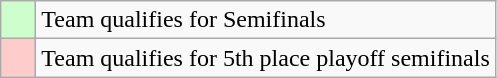<table class="wikitable">
<tr>
<td style="background: #ccffcc;">    </td>
<td>Team qualifies for Semifinals</td>
</tr>
<tr>
<td style="background: #ffcccc;">    </td>
<td>Team qualifies for 5th place playoff semifinals</td>
</tr>
</table>
